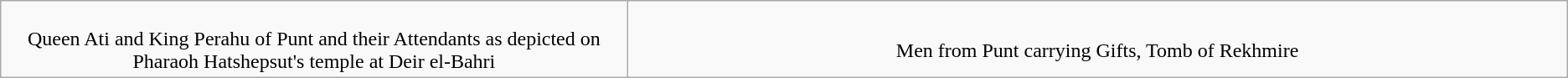<table class="wikitable" style="text-align:center;">
<tr>
<td width="20%"><br>Queen Ati and King Perahu of Punt and their Attendants as depicted on Pharaoh Hatshepsut's temple at Deir el-Bahri</td>
<td width="30%"><br>Men from Punt carrying Gifts, Tomb of Rekhmire</td>
</tr>
</table>
